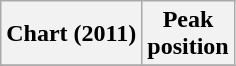<table class="wikitable plainrowheaders">
<tr>
<th scope="col">Chart (2011)</th>
<th scope="col">Peak<br>position</th>
</tr>
<tr>
</tr>
</table>
